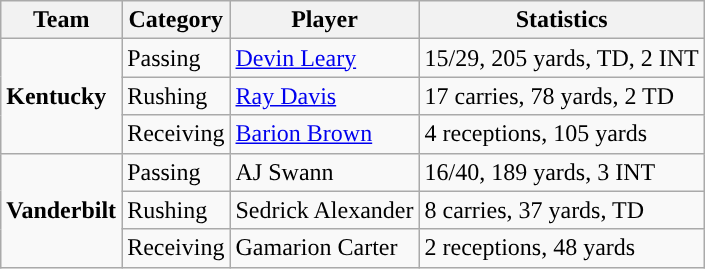<table class="wikitable" style="float: right;">
<tr>
<th>Team</th>
<th>Category</th>
<th>Player</th>
<th>Statistics</th>
</tr>
<tr>
<td rowspan=3><strong>Kentucky</strong></td>
<td>Passing</td>
<td><a href='#'>Devin Leary</a></td>
<td>15/29, 205 yards, TD, 2 INT</td>
</tr>
<tr>
<td>Rushing</td>
<td><a href='#'>Ray Davis</a></td>
<td>17 carries, 78 yards, 2 TD</td>
</tr>
<tr>
<td>Receiving</td>
<td><a href='#'>Barion Brown</a></td>
<td>4 receptions, 105 yards</td>
</tr>
<tr>
<td rowspan=3><strong>Vanderbilt</strong></td>
<td>Passing</td>
<td>AJ Swann</td>
<td>16/40, 189 yards, 3 INT</td>
</tr>
<tr>
<td>Rushing</td>
<td>Sedrick Alexander</td>
<td>8 carries, 37 yards, TD</td>
</tr>
<tr>
<td>Receiving</td>
<td>Gamarion Carter</td>
<td>2 receptions, 48 yards</td>
</tr>
</table>
